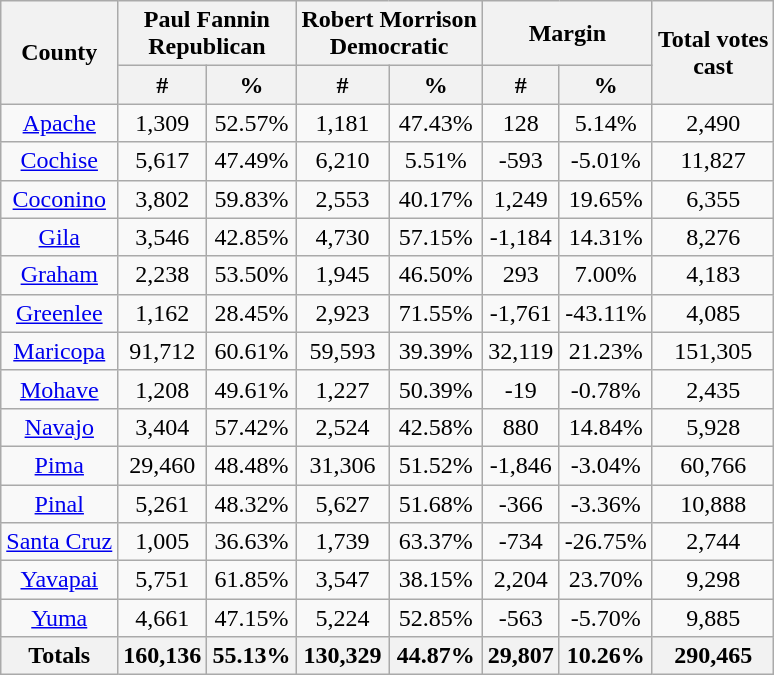<table class="wikitable sortable" style="text-align:center">
<tr>
<th rowspan="2">County</th>
<th style="text-align:center;" colspan="2">Paul Fannin<br>Republican</th>
<th style="text-align:center;" colspan="2">Robert Morrison<br>Democratic</th>
<th style="text-align:center;" colspan="2">Margin</th>
<th style="text-align:center;" rowspan="2">Total votes<br>cast</th>
</tr>
<tr>
<th style="text-align:center;" data-sort-type="number">#</th>
<th style="text-align:center;" data-sort-type="number">%</th>
<th style="text-align:center;" data-sort-type="number">#</th>
<th style="text-align:center;" data-sort-type="number">%</th>
<th style="text-align:center;" data-sort-type="number">#</th>
<th style="text-align:center;" data-sort-type="number">%</th>
</tr>
<tr style="text-align:center;">
<td><a href='#'>Apache</a></td>
<td>1,309</td>
<td>52.57%</td>
<td>1,181</td>
<td>47.43%</td>
<td>128</td>
<td>5.14%</td>
<td>2,490</td>
</tr>
<tr style="text-align:center;">
<td><a href='#'>Cochise</a></td>
<td>5,617</td>
<td>47.49%</td>
<td>6,210</td>
<td>5.51%</td>
<td>-593</td>
<td>-5.01%</td>
<td>11,827</td>
</tr>
<tr style="text-align:center;">
<td><a href='#'>Coconino</a></td>
<td>3,802</td>
<td>59.83%</td>
<td>2,553</td>
<td>40.17%</td>
<td>1,249</td>
<td>19.65%</td>
<td>6,355</td>
</tr>
<tr style="text-align:center;">
<td><a href='#'>Gila</a></td>
<td>3,546</td>
<td>42.85%</td>
<td>4,730</td>
<td>57.15%</td>
<td>-1,184</td>
<td>14.31%</td>
<td>8,276</td>
</tr>
<tr style="text-align:center;">
<td><a href='#'>Graham</a></td>
<td>2,238</td>
<td>53.50%</td>
<td>1,945</td>
<td>46.50%</td>
<td>293</td>
<td>7.00%</td>
<td>4,183</td>
</tr>
<tr style="text-align:center;">
<td><a href='#'>Greenlee</a></td>
<td>1,162</td>
<td>28.45%</td>
<td>2,923</td>
<td>71.55%</td>
<td>-1,761</td>
<td>-43.11%</td>
<td>4,085</td>
</tr>
<tr style="text-align:center;">
<td><a href='#'>Maricopa</a></td>
<td>91,712</td>
<td>60.61%</td>
<td>59,593</td>
<td>39.39%</td>
<td>32,119</td>
<td>21.23%</td>
<td>151,305</td>
</tr>
<tr style="text-align:center;">
<td><a href='#'>Mohave</a></td>
<td>1,208</td>
<td>49.61%</td>
<td>1,227</td>
<td>50.39%</td>
<td>-19</td>
<td>-0.78%</td>
<td>2,435</td>
</tr>
<tr style="text-align:center;">
<td><a href='#'>Navajo</a></td>
<td>3,404</td>
<td>57.42%</td>
<td>2,524</td>
<td>42.58%</td>
<td>880</td>
<td>14.84%</td>
<td>5,928</td>
</tr>
<tr style="text-align:center;">
<td><a href='#'>Pima</a></td>
<td>29,460</td>
<td>48.48%</td>
<td>31,306</td>
<td>51.52%</td>
<td>-1,846</td>
<td>-3.04%</td>
<td>60,766</td>
</tr>
<tr style="text-align:center;">
<td><a href='#'>Pinal</a></td>
<td>5,261</td>
<td>48.32%</td>
<td>5,627</td>
<td>51.68%</td>
<td>-366</td>
<td>-3.36%</td>
<td>10,888</td>
</tr>
<tr style="text-align:center;">
<td><a href='#'>Santa Cruz</a></td>
<td>1,005</td>
<td>36.63%</td>
<td>1,739</td>
<td>63.37%</td>
<td>-734</td>
<td>-26.75%</td>
<td>2,744</td>
</tr>
<tr style="text-align:center;">
<td><a href='#'>Yavapai</a></td>
<td>5,751</td>
<td>61.85%</td>
<td>3,547</td>
<td>38.15%</td>
<td>2,204</td>
<td>23.70%</td>
<td>9,298</td>
</tr>
<tr style="text-align:center;">
<td><a href='#'>Yuma</a></td>
<td>4,661</td>
<td>47.15%</td>
<td>5,224</td>
<td>52.85%</td>
<td>-563</td>
<td>-5.70%</td>
<td>9,885</td>
</tr>
<tr style="text-align:center;">
<th>Totals</th>
<th>160,136</th>
<th>55.13%</th>
<th>130,329</th>
<th>44.87%</th>
<th>29,807</th>
<th>10.26%</th>
<th>290,465</th>
</tr>
</table>
